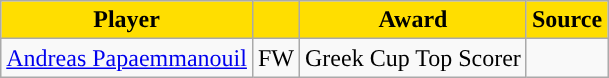<table class="wikitable">
<tr>
<th style="background:#FFDE00">Player</th>
<th style="background:#FFDE00"></th>
<th style="background:#FFDE00">Award</th>
<th style="background:#FFDE00">Source</th>
</tr>
<tr>
<td> <a href='#'>Andreas Papaemmanouil</a></td>
<td align="center">FW</td>
<td align="center">Greek Cup Top Scorer</td>
<td align="center"></td>
</tr>
</table>
